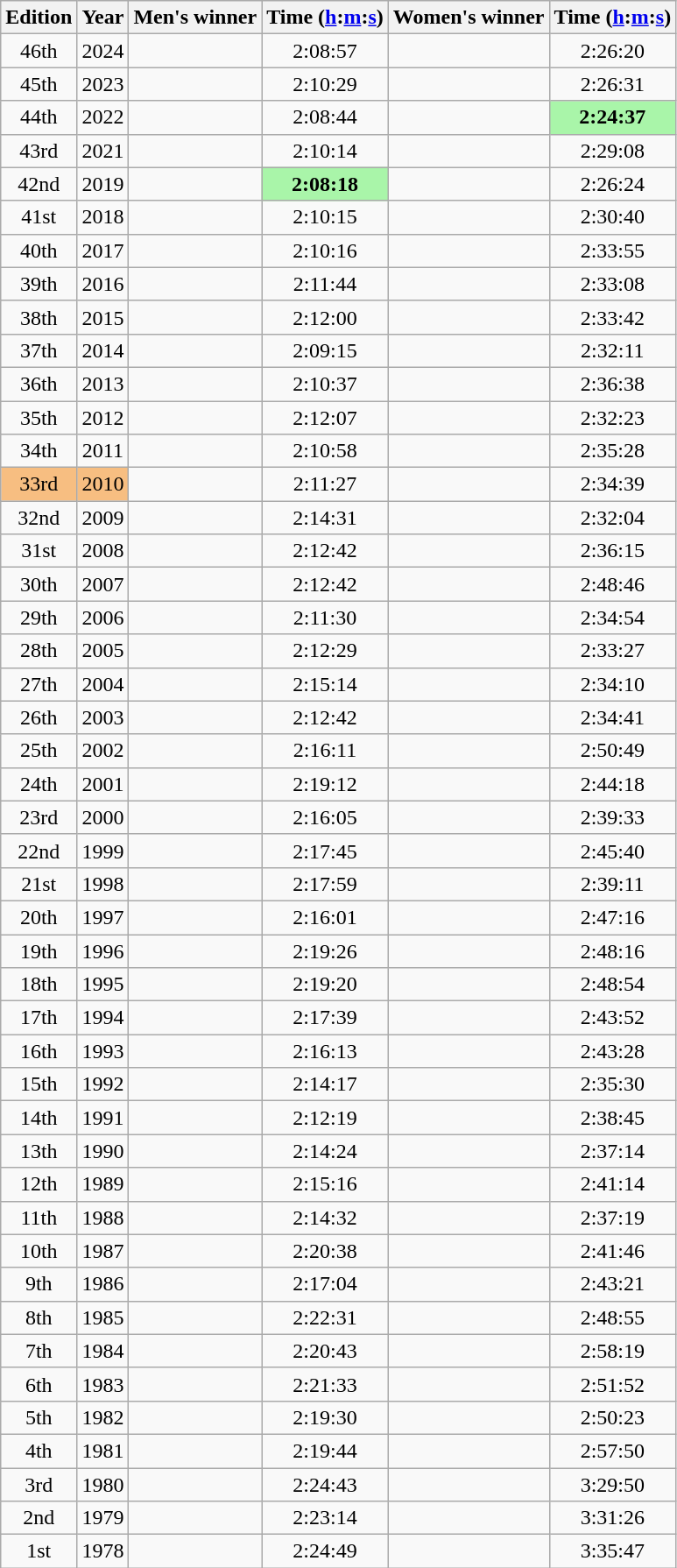<table class="wikitable sortable" style="text-align:center">
<tr>
<th class="unsortable">Edition</th>
<th>Year</th>
<th class="unsortable">Men's winner</th>
<th>Time (<a href='#'>h</a>:<a href='#'>m</a>:<a href='#'>s</a>)</th>
<th class="unsortable">Women's winner</th>
<th>Time (<a href='#'>h</a>:<a href='#'>m</a>:<a href='#'>s</a>)</th>
</tr>
<tr>
<td>46th</td>
<td>2024</td>
<td align=left></td>
<td>2:08:57</td>
<td align=left></td>
<td>2:26:20</td>
</tr>
<tr>
<td>45th</td>
<td>2023</td>
<td align=left></td>
<td>2:10:29</td>
<td align=left></td>
<td>2:26:31</td>
</tr>
<tr>
<td>44th</td>
<td>2022</td>
<td align=left></td>
<td>2:08:44</td>
<td align=left></td>
<td style="background:#a9f5a9;"><strong>2:24:37</strong></td>
</tr>
<tr>
<td>43rd</td>
<td>2021</td>
<td align=left></td>
<td>2:10:14</td>
<td align=left></td>
<td>2:29:08</td>
</tr>
<tr>
<td>42nd</td>
<td>2019</td>
<td align=left></td>
<td style="background:#a9f5a9;"><strong>2:08:18</strong></td>
<td align=left></td>
<td>2:26:24</td>
</tr>
<tr>
<td>41st</td>
<td>2018</td>
<td align=left></td>
<td>2:10:15</td>
<td align=left></td>
<td>2:30:40</td>
</tr>
<tr>
<td>40th</td>
<td>2017</td>
<td align=left></td>
<td>2:10:16</td>
<td align=left></td>
<td>2:33:55</td>
</tr>
<tr>
<td>39th</td>
<td>2016</td>
<td align=left></td>
<td>2:11:44</td>
<td align=left></td>
<td>2:33:08</td>
</tr>
<tr>
<td>38th</td>
<td>2015</td>
<td align=left></td>
<td>2:12:00</td>
<td align=left></td>
<td>2:33:42</td>
</tr>
<tr>
<td>37th</td>
<td>2014</td>
<td align=left></td>
<td>2:09:15</td>
<td align=left></td>
<td>2:32:11</td>
</tr>
<tr>
<td>36th</td>
<td>2013</td>
<td align=left></td>
<td>2:10:37</td>
<td align=left></td>
<td>2:36:38</td>
</tr>
<tr>
<td>35th</td>
<td>2012</td>
<td align=left></td>
<td>2:12:07</td>
<td align=left></td>
<td>2:32:23</td>
</tr>
<tr>
<td>34th</td>
<td>2011</td>
<td align=left></td>
<td>2:10:58</td>
<td align=left></td>
<td>2:35:28</td>
</tr>
<tr>
<td style="background:#f7be81;">33rd</td>
<td style="background:#f7be81;">2010</td>
<td align=left></td>
<td>2:11:27</td>
<td align=left></td>
<td>2:34:39</td>
</tr>
<tr>
<td>32nd</td>
<td>2009</td>
<td align=left></td>
<td>2:14:31</td>
<td align=left></td>
<td>2:32:04</td>
</tr>
<tr>
<td>31st</td>
<td>2008</td>
<td align=left></td>
<td>2:12:42</td>
<td align=left></td>
<td>2:36:15</td>
</tr>
<tr>
<td>30th</td>
<td>2007</td>
<td align=left></td>
<td>2:12:42</td>
<td align=left></td>
<td>2:48:46</td>
</tr>
<tr>
<td>29th</td>
<td>2006</td>
<td align=left></td>
<td>2:11:30</td>
<td align=left></td>
<td>2:34:54</td>
</tr>
<tr>
<td>28th</td>
<td>2005</td>
<td align=left></td>
<td>2:12:29</td>
<td align=left></td>
<td>2:33:27</td>
</tr>
<tr>
<td>27th</td>
<td>2004</td>
<td align=left></td>
<td>2:15:14</td>
<td align=left></td>
<td>2:34:10</td>
</tr>
<tr>
<td>26th</td>
<td>2003</td>
<td align=left></td>
<td>2:12:42</td>
<td align=left></td>
<td>2:34:41</td>
</tr>
<tr>
<td>25th</td>
<td>2002</td>
<td align=left></td>
<td>2:16:11</td>
<td align=left></td>
<td>2:50:49</td>
</tr>
<tr>
<td>24th</td>
<td>2001</td>
<td align=left></td>
<td>2:19:12</td>
<td align=left></td>
<td>2:44:18</td>
</tr>
<tr>
<td>23rd</td>
<td>2000</td>
<td align=left></td>
<td>2:16:05</td>
<td align=left></td>
<td>2:39:33</td>
</tr>
<tr>
<td>22nd</td>
<td>1999</td>
<td align=left></td>
<td>2:17:45</td>
<td align=left></td>
<td>2:45:40</td>
</tr>
<tr>
<td>21st</td>
<td>1998</td>
<td align=left></td>
<td>2:17:59</td>
<td align=left></td>
<td>2:39:11</td>
</tr>
<tr>
<td>20th</td>
<td>1997</td>
<td align=left></td>
<td>2:16:01</td>
<td align=left></td>
<td>2:47:16</td>
</tr>
<tr>
<td>19th</td>
<td>1996</td>
<td align=left></td>
<td>2:19:26</td>
<td align=left></td>
<td>2:48:16</td>
</tr>
<tr>
<td>18th</td>
<td>1995</td>
<td align=left></td>
<td>2:19:20</td>
<td align=left></td>
<td>2:48:54</td>
</tr>
<tr>
<td>17th</td>
<td>1994</td>
<td align=left></td>
<td>2:17:39</td>
<td align=left></td>
<td>2:43:52</td>
</tr>
<tr>
<td>16th</td>
<td>1993</td>
<td align=left></td>
<td>2:16:13</td>
<td align=left></td>
<td>2:43:28</td>
</tr>
<tr>
<td>15th</td>
<td>1992</td>
<td align=left></td>
<td>2:14:17</td>
<td align=left></td>
<td>2:35:30</td>
</tr>
<tr>
<td>14th</td>
<td>1991</td>
<td align=left></td>
<td>2:12:19</td>
<td align=left></td>
<td>2:38:45</td>
</tr>
<tr>
<td>13th</td>
<td>1990</td>
<td align=left></td>
<td>2:14:24</td>
<td align=left></td>
<td>2:37:14</td>
</tr>
<tr>
<td>12th</td>
<td>1989</td>
<td align=left></td>
<td>2:15:16</td>
<td align=left></td>
<td>2:41:14</td>
</tr>
<tr>
<td>11th</td>
<td>1988</td>
<td align=left></td>
<td>2:14:32</td>
<td align=left></td>
<td>2:37:19</td>
</tr>
<tr>
<td>10th</td>
<td>1987</td>
<td align=left> </td>
<td>2:20:38</td>
<td align=left></td>
<td>2:41:46</td>
</tr>
<tr>
<td>9th</td>
<td>1986</td>
<td align=left></td>
<td>2:17:04</td>
<td align=left></td>
<td>2:43:21</td>
</tr>
<tr>
<td>8th</td>
<td>1985</td>
<td align=left></td>
<td>2:22:31</td>
<td align=left></td>
<td>2:48:55</td>
</tr>
<tr>
<td>7th</td>
<td>1984</td>
<td align=left></td>
<td>2:20:43</td>
<td align=left></td>
<td>2:58:19</td>
</tr>
<tr>
<td>6th</td>
<td>1983</td>
<td align=left></td>
<td>2:21:33</td>
<td align=left></td>
<td>2:51:52</td>
</tr>
<tr>
<td>5th</td>
<td>1982</td>
<td align=left></td>
<td>2:19:30</td>
<td align=left></td>
<td>2:50:23</td>
</tr>
<tr>
<td>4th</td>
<td>1981</td>
<td align=left></td>
<td>2:19:44</td>
<td align=left></td>
<td>2:57:50</td>
</tr>
<tr>
<td>3rd</td>
<td>1980</td>
<td align=left></td>
<td>2:24:43</td>
<td align=left></td>
<td>3:29:50</td>
</tr>
<tr>
<td>2nd</td>
<td>1979</td>
<td align=left></td>
<td>2:23:14</td>
<td align=left></td>
<td>3:31:26</td>
</tr>
<tr>
<td>1st</td>
<td>1978</td>
<td align=left></td>
<td>2:24:49</td>
<td align=left></td>
<td>3:35:47</td>
</tr>
</table>
